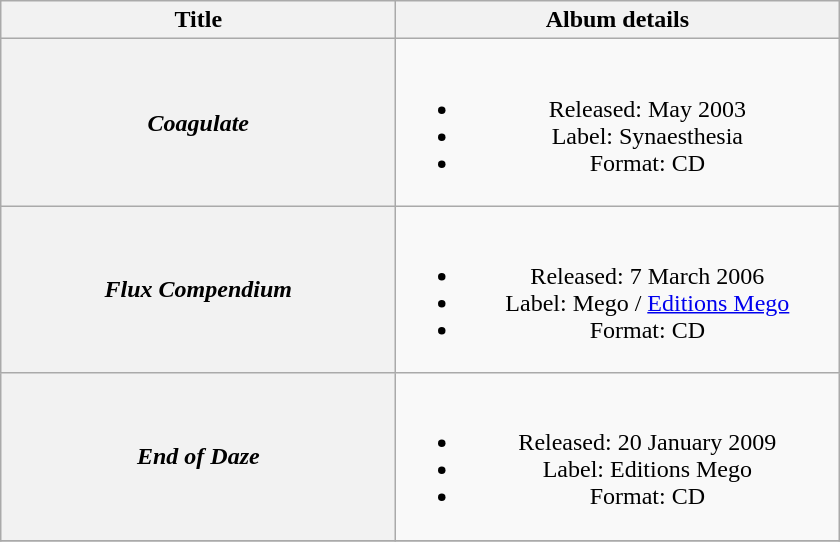<table class="wikitable plainrowheaders" style="text-align:center;">
<tr>
<th scope="col" style="width:16em;">Title</th>
<th scope="col" style="width:18em;">Album details</th>
</tr>
<tr>
<th scope="row"><em>Coagulate</em></th>
<td><br><ul><li>Released: May 2003</li><li>Label: Synaesthesia </li><li>Format: CD</li></ul></td>
</tr>
<tr>
<th scope="row"><em>Flux Compendium</em></th>
<td><br><ul><li>Released: 7 March 2006</li><li>Label: Mego / <a href='#'>Editions Mego</a> </li><li>Format: CD</li></ul></td>
</tr>
<tr>
<th scope="row"><em>End of Daze</em></th>
<td><br><ul><li>Released: 20 January 2009</li><li>Label: Editions Mego </li><li>Format: CD</li></ul></td>
</tr>
<tr>
</tr>
</table>
